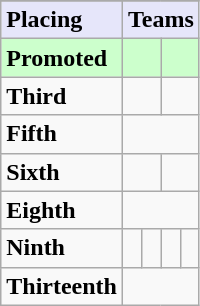<table class=wikitable>
<tr>
</tr>
<tr style="background: #E6E6FA;">
<td><strong>Placing</strong></td>
<td colspan="4" style="text-align:center"><strong>Teams</strong></td>
</tr>
<tr style="background: #ccffcc;">
<td><strong>Promoted</strong></td>
<td colspan=2><strong></strong></td>
<td colspan=2><strong></strong></td>
</tr>
<tr>
<td><strong>Third</strong></td>
<td colspan=2></td>
<td colspan=2></td>
</tr>
<tr>
<td><strong>Fifth</strong></td>
<td colspan=4></td>
</tr>
<tr>
<td><strong>Sixth</strong></td>
<td colspan=2></td>
<td colspan=2></td>
</tr>
<tr>
<td><strong>Eighth</strong></td>
<td colspan=4></td>
</tr>
<tr>
<td><strong>Ninth</strong></td>
<td></td>
<td></td>
<td></td>
<td></td>
</tr>
<tr>
<td><strong>Thirteenth</strong></td>
<td colspan=4></td>
</tr>
</table>
